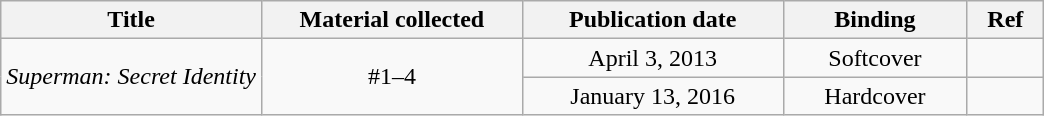<table class="wikitable" style="text-align:center;">
<tr>
<th width=25%>Title</th>
<th width=25%>Material collected</th>
<th width=25%>Publication date</th>
<th>Binding</th>
<th>Ref</th>
</tr>
<tr>
<td rowspan="2"><em>Superman: Secret Identity</em></td>
<td rowspan="2">#1–4</td>
<td>April 3, 2013</td>
<td>Softcover</td>
<td></td>
</tr>
<tr>
<td>January 13, 2016</td>
<td>Hardcover</td>
<td></td>
</tr>
</table>
